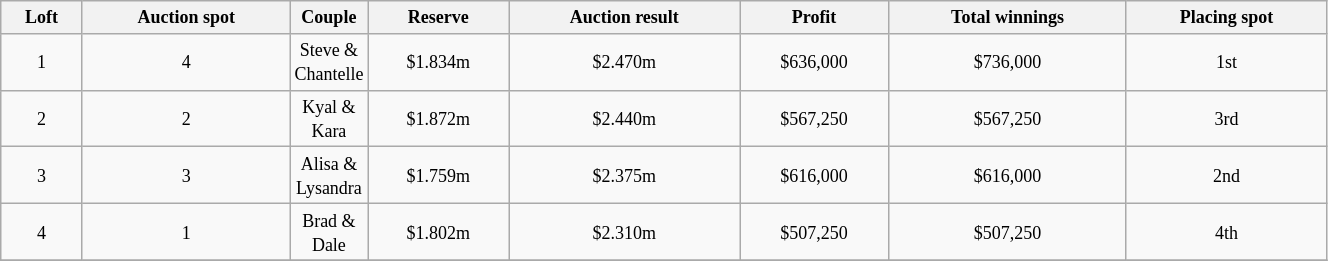<table class="wikitable" style="text-align: center; font-size: 9pt; line-height:16px; width:70%" |>
<tr>
<th>Loft</th>
<th>Auction spot</th>
<th>Couple</th>
<th>Reserve</th>
<th>Auction result</th>
<th>Profit</th>
<th>Total winnings</th>
<th>Placing spot</th>
</tr>
<tr>
<td>1</td>
<td style="text-align:center">4</td>
<td style="width:5%;" scope="col" style="background:#00BFFF; color:black;">Steve & Chantelle</td>
<td style="text-align:center">$1.834m</td>
<td style="text-align:center">$2.470m</td>
<td style="text-align:center">$636,000</td>
<td style="text-align:center">$736,000</td>
<td style="text-align:center">1st</td>
</tr>
<tr>
<td>2</td>
<td style="text-align:center">2</td>
<td style="width:5%;" scope="col" style="background:Black; background-color:#FDEE00">Kyal & Kara</td>
<td style="text-align:center">$1.872m</td>
<td style="text-align:center">$2.440m</td>
<td style="text-align:center">$567,250</td>
<td style="text-align:center">$567,250</td>
<td style="text-align:center">3rd</td>
</tr>
<tr>
<td>3</td>
<td style="text-align:center">3</td>
<td style="width:5%;" scope="col" style="background:#A4C639; color:black;">Alisa & Lysandra</td>
<td style="text-align:center">$1.759m</td>
<td style="text-align:center">$2.375m</td>
<td style="text-align:center">$616,000</td>
<td style="text-align:center">$616,000</td>
<td style="text-align:center">2nd</td>
</tr>
<tr>
<td>4</td>
<td style="text-align:center">1</td>
<td style="width:5%;" scope="col" style="background:#FF0800; color:black;">Brad & Dale</td>
<td style="text-align:center">$1.802m</td>
<td style="text-align:center">$2.310m</td>
<td style="text-align:center">$507,250</td>
<td style="text-align:center">$507,250</td>
<td style="text-align:center">4th</td>
</tr>
<tr>
</tr>
</table>
